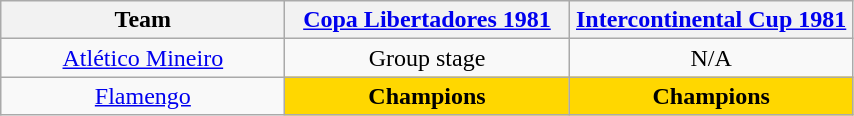<table class="wikitable">
<tr>
<th width= 33%>Team</th>
<th width= 33%><a href='#'>Copa Libertadores 1981</a></th>
<th width= 33%><a href='#'>Intercontinental Cup 1981</a></th>
</tr>
<tr align="center">
<td><a href='#'>Atlético Mineiro</a></td>
<td>Group stage</td>
<td>N/A</td>
</tr>
<tr align="center">
<td><a href='#'>Flamengo</a></td>
<td bgcolor = "gold"><strong>Champions</strong></td>
<td bgcolor = "gold"><strong>Champions</strong></td>
</tr>
</table>
